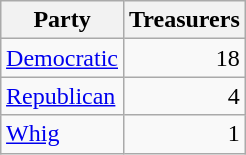<table class=wikitable style="float:right;margin:0 0 0.5em 1em;">
<tr>
<th colspan=2>Party</th>
<th>Treasurers</th>
</tr>
<tr>
<td colspan=2><a href='#'>Democratic</a></td>
<td align=right>18</td>
</tr>
<tr>
<td colspan=2><a href='#'>Republican</a></td>
<td align=right>4</td>
</tr>
<tr>
<td colspan=2><a href='#'>Whig</a></td>
<td align=right>1</td>
</tr>
</table>
